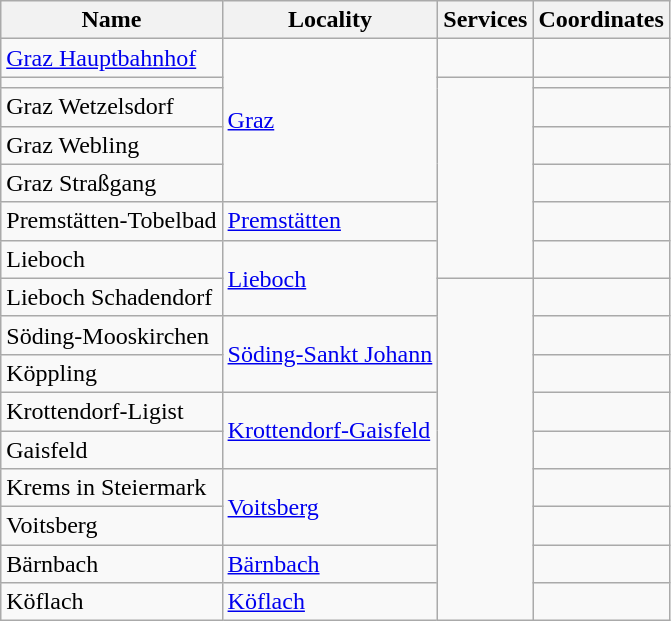<table class="wikitable">
<tr>
<th>Name</th>
<th>Locality</th>
<th>Services</th>
<th>Coordinates</th>
</tr>
<tr>
<td><a href='#'>Graz Hauptbahnhof</a></td>
<td rowspan=5><a href='#'>Graz</a></td>
<td align=center> </td>
<td></td>
</tr>
<tr>
<td></td>
<td rowspan=6> </td>
<td></td>
</tr>
<tr>
<td>Graz Wetzelsdorf</td>
<td></td>
</tr>
<tr>
<td>Graz Webling</td>
<td></td>
</tr>
<tr>
<td>Graz Straßgang</td>
<td></td>
</tr>
<tr>
<td>Premstätten-Tobelbad</td>
<td><a href='#'>Premstätten</a></td>
<td></td>
</tr>
<tr>
<td>Lieboch</td>
<td rowspan=2><a href='#'>Lieboch</a></td>
<td></td>
</tr>
<tr>
<td>Lieboch Schadendorf</td>
<td rowspan=9 align=center></td>
<td></td>
</tr>
<tr>
<td>Söding-Mooskirchen</td>
<td rowspan=2><a href='#'>Söding-Sankt Johann</a></td>
<td></td>
</tr>
<tr>
<td>Köppling</td>
<td></td>
</tr>
<tr>
<td>Krottendorf-Ligist</td>
<td rowspan=2><a href='#'>Krottendorf-Gaisfeld</a></td>
<td></td>
</tr>
<tr>
<td>Gaisfeld</td>
<td></td>
</tr>
<tr>
<td>Krems in Steiermark</td>
<td rowspan=2><a href='#'>Voitsberg</a></td>
<td></td>
</tr>
<tr>
<td>Voitsberg</td>
<td></td>
</tr>
<tr>
<td>Bärnbach</td>
<td><a href='#'>Bärnbach</a></td>
<td></td>
</tr>
<tr>
<td>Köflach</td>
<td><a href='#'>Köflach</a></td>
<td></td>
</tr>
</table>
